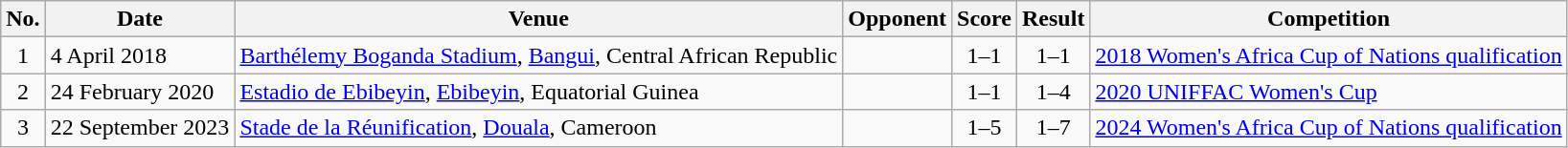<table class="wikitable sortable">
<tr>
<th scope="col">No.</th>
<th scope="col" data-sort-type="date">Date</th>
<th scope="col">Venue</th>
<th scope="col">Opponent</th>
<th scope="col">Score</th>
<th scope="col">Result</th>
<th scope="col">Competition</th>
</tr>
<tr>
<td align="center">1</td>
<td>4 April 2018</td>
<td><a href='#'>Barthélemy Boganda Stadium</a>, <a href='#'>Bangui</a>, Central African Republic</td>
<td></td>
<td align="center">1–1</td>
<td align="center">1–1</td>
<td><a href='#'>2018 Women's Africa Cup of Nations qualification</a></td>
</tr>
<tr>
<td align="center">2</td>
<td>24 February 2020</td>
<td><a href='#'>Estadio de Ebibeyin</a>, <a href='#'>Ebibeyin</a>, Equatorial Guinea</td>
<td></td>
<td align="center">1–1</td>
<td align="center">1–4</td>
<td><a href='#'>2020 UNIFFAC Women's Cup</a></td>
</tr>
<tr>
<td align="center">3</td>
<td>22 September 2023</td>
<td><a href='#'>Stade de la Réunification</a>, <a href='#'>Douala</a>, Cameroon</td>
<td></td>
<td align="center">1–5</td>
<td align="center">1–7</td>
<td><a href='#'>2024 Women's Africa Cup of Nations qualification</a></td>
</tr>
</table>
